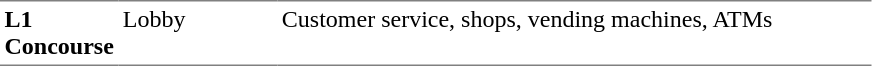<table table border=0 cellspacing=0 cellpadding=3>
<tr>
<td style="border-bottom:solid 1px gray; border-top:solid 1px gray;" valign=top width=50><strong>L1<br>Concourse</strong></td>
<td style="border-bottom:solid 1px gray; border-top:solid 1px gray;" valign=top width=100>Lobby</td>
<td style="border-bottom:solid 1px gray; border-top:solid 1px gray;" valign=top width=390>Customer service, shops, vending machines, ATMs</td>
</tr>
</table>
